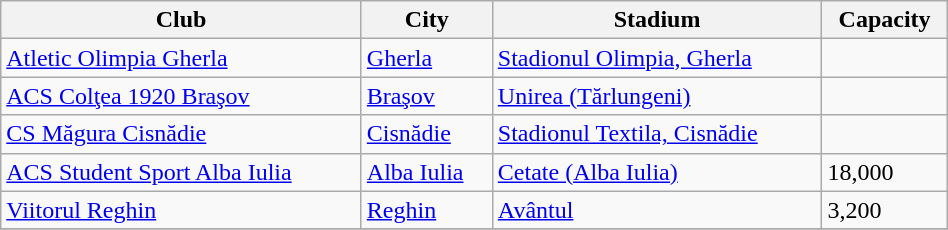<table class="wikitable sortable" width="50%">
<tr>
<th>Club</th>
<th>City</th>
<th>Stadium</th>
<th>Capacity</th>
</tr>
<tr>
<td><a href='#'>Atletic Olimpia Gherla</a></td>
<td><a href='#'>Gherla</a></td>
<td><a href='#'>Stadionul Olimpia, Gherla</a></td>
<td></td>
</tr>
<tr>
<td><a href='#'>ACS Colţea 1920 Braşov</a></td>
<td><a href='#'>Braşov</a></td>
<td><a href='#'>Unirea (Tărlungeni)</a></td>
<td></td>
</tr>
<tr>
<td><a href='#'>CS Măgura Cisnădie</a></td>
<td><a href='#'>Cisnădie</a></td>
<td><a href='#'>Stadionul Textila, Cisnădie</a></td>
<td></td>
</tr>
<tr>
<td><a href='#'>ACS Student Sport Alba Iulia</a></td>
<td><a href='#'>Alba Iulia</a></td>
<td><a href='#'>Cetate (Alba Iulia)</a></td>
<td>18,000</td>
</tr>
<tr>
<td><a href='#'>Viitorul Reghin</a></td>
<td><a href='#'>Reghin</a></td>
<td><a href='#'>Avântul</a></td>
<td>3,200</td>
</tr>
<tr>
</tr>
</table>
